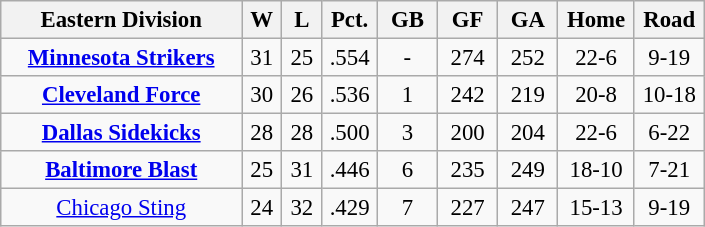<table class="wikitable" width="470" style="font-size:95%; text-align:center">
<tr>
<th width="30%">Eastern Division</th>
<th width="5%">W</th>
<th width="5%">L</th>
<th width="5%">Pct.</th>
<th width="7.5%">GB</th>
<th width="7.5%">GF</th>
<th width="7.5%">GA</th>
<th width="7.5%">Home</th>
<th width="7.5%">Road</th>
</tr>
<tr>
<td><strong><a href='#'>Minnesota Strikers</a></strong></td>
<td>31</td>
<td>25</td>
<td>.554</td>
<td>-</td>
<td>274</td>
<td>252</td>
<td>22-6</td>
<td>9-19</td>
</tr>
<tr>
<td><strong><a href='#'>Cleveland Force</a></strong></td>
<td>30</td>
<td>26</td>
<td>.536</td>
<td>1</td>
<td>242</td>
<td>219</td>
<td>20-8</td>
<td>10-18</td>
</tr>
<tr>
<td><strong><a href='#'>Dallas Sidekicks</a></strong></td>
<td>28</td>
<td>28</td>
<td>.500</td>
<td>3</td>
<td>200</td>
<td>204</td>
<td>22-6</td>
<td>6-22</td>
</tr>
<tr>
<td><strong><a href='#'>Baltimore Blast</a></strong></td>
<td>25</td>
<td>31</td>
<td>.446</td>
<td>6</td>
<td>235</td>
<td>249</td>
<td>18-10</td>
<td>7-21</td>
</tr>
<tr>
<td><a href='#'>Chicago Sting</a></td>
<td>24</td>
<td>32</td>
<td>.429</td>
<td>7</td>
<td>227</td>
<td>247</td>
<td>15-13</td>
<td>9-19</td>
</tr>
</table>
